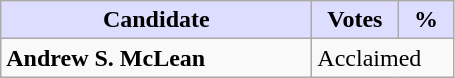<table class="wikitable">
<tr>
<th style="background:#ddf; width:200px;">Candidate</th>
<th style="background:#ddf; width:50px;">Votes</th>
<th style="background:#ddf; width:30px;">%</th>
</tr>
<tr>
<td><strong>Andrew S. McLean</strong></td>
<td colspan="2">Acclaimed</td>
</tr>
</table>
